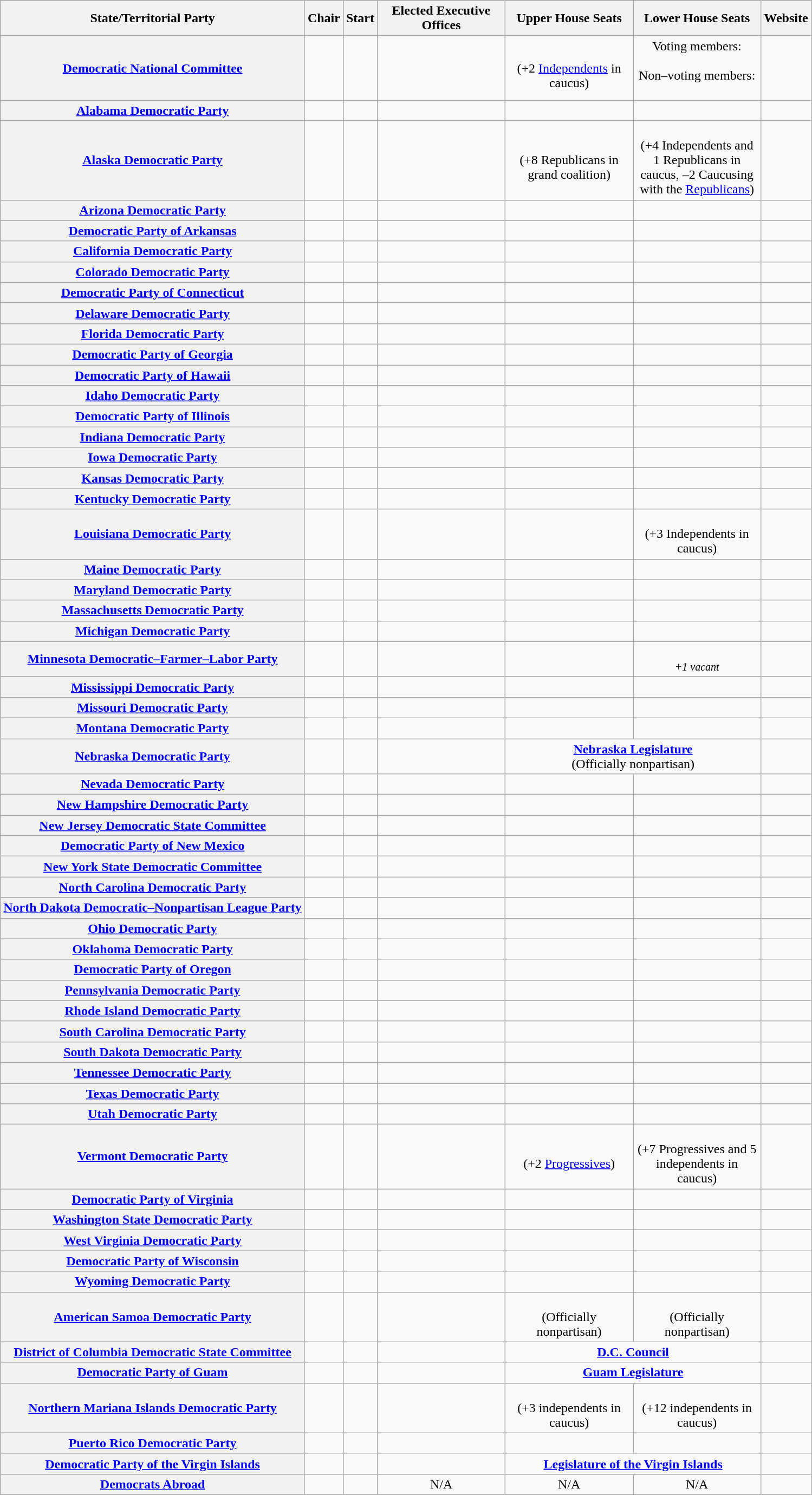<table class="wikitable sortable plainrowheaders mw-datatable sticky-table-col1 sticky-table-head  static-row-numbers sort-under col1left col2left col3center" style="text-align:center;"" style="text-align:center;font-size:90%;">
<tr>
<th>State/Territorial Party</th>
<th>Chair</th>
<th>Start</th>
<th width="150">Elected Executive Offices</th>
<th width="150">Upper House Seats</th>
<th width="150">Lower House Seats</th>
<th>Website</th>
</tr>
<tr>
<th><strong><a href='#'>Democratic National Committee</a></strong></th>
<td></td>
<td></td>
<td></td>
<td><br>(+2 <a href='#'>Independents</a> in caucus)</td>
<td>Voting members:<br><br>Non–voting members:<br><br></td>
<td></td>
</tr>
<tr>
<th><strong><a href='#'>Alabama Democratic Party</a></strong></th>
<td></td>
<td></td>
<td></td>
<td></td>
<td></td>
<td></td>
</tr>
<tr>
<th><strong><a href='#'>Alaska Democratic Party</a></strong></th>
<td></td>
<td></td>
<td></td>
<td><br>(+8 Republicans in grand coalition)</td>
<td><br>(+4 Independents and 1 Republicans in caucus, –2 Caucusing with the <a href='#'>Republicans</a>)</td>
<td></td>
</tr>
<tr>
<th><strong><a href='#'>Arizona Democratic Party</a></strong></th>
<td></td>
<td></td>
<td></td>
<td></td>
<td></td>
<td></td>
</tr>
<tr>
<th><strong><a href='#'>Democratic Party of Arkansas</a></strong></th>
<td></td>
<td></td>
<td></td>
<td></td>
<td></td>
<td></td>
</tr>
<tr>
<th><strong><a href='#'>California Democratic Party</a></strong></th>
<td></td>
<td></td>
<td></td>
<td></td>
<td></td>
<td></td>
</tr>
<tr>
<th><strong><a href='#'>Colorado Democratic Party</a></strong></th>
<td></td>
<td></td>
<td></td>
<td></td>
<td></td>
<td></td>
</tr>
<tr>
<th><strong><a href='#'>Democratic Party of Connecticut</a></strong></th>
<td></td>
<td></td>
<td></td>
<td></td>
<td></td>
<td></td>
</tr>
<tr>
<th><strong><a href='#'>Delaware Democratic Party</a></strong></th>
<td></td>
<td><br></td>
<td></td>
<td></td>
<td></td>
<td></td>
</tr>
<tr>
<th><strong><a href='#'>Florida Democratic Party</a></strong></th>
<td></td>
<td></td>
<td></td>
<td></td>
<td></td>
<td></td>
</tr>
<tr>
<th><strong><a href='#'>Democratic Party of Georgia</a></strong></th>
<td></td>
<td></td>
<td></td>
<td></td>
<td></td>
<td></td>
</tr>
<tr>
<th><strong><a href='#'>Democratic Party of Hawaii</a></strong></th>
<td></td>
<td></td>
<td></td>
<td></td>
<td></td>
<td></td>
</tr>
<tr>
<th><strong><a href='#'>Idaho Democratic Party</a></strong></th>
<td></td>
<td></td>
<td></td>
<td></td>
<td></td>
<td></td>
</tr>
<tr>
<th><strong><a href='#'>Democratic Party of Illinois</a></strong></th>
<td></td>
<td></td>
<td></td>
<td></td>
<td></td>
<td></td>
</tr>
<tr>
<th><strong><a href='#'>Indiana Democratic Party</a></strong></th>
<td></td>
<td></td>
<td></td>
<td></td>
<td></td>
<td></td>
</tr>
<tr>
<th><strong><a href='#'>Iowa Democratic Party</a></strong></th>
<td></td>
<td></td>
<td></td>
<td></td>
<td></td>
<td></td>
</tr>
<tr>
<th><strong><a href='#'>Kansas Democratic Party</a></strong></th>
<td></td>
<td></td>
<td></td>
<td></td>
<td></td>
<td></td>
</tr>
<tr>
<th><strong><a href='#'>Kentucky Democratic Party</a></strong></th>
<td></td>
<td></td>
<td></td>
<td></td>
<td></td>
<td></td>
</tr>
<tr>
<th><strong><a href='#'>Louisiana Democratic Party</a></strong></th>
<td></td>
<td></td>
<td></td>
<td></td>
<td><br>(+3 Independents in caucus)</td>
<td></td>
</tr>
<tr>
<th><strong><a href='#'>Maine Democratic Party</a></strong></th>
<td></td>
<td></td>
<td></td>
<td></td>
<td></td>
<td></td>
</tr>
<tr>
<th><strong><a href='#'>Maryland Democratic Party</a></strong></th>
<td></td>
<td></td>
<td></td>
<td></td>
<td></td>
<td></td>
</tr>
<tr>
<th><strong><a href='#'>Massachusetts Democratic Party</a></strong></th>
<td></td>
<td></td>
<td></td>
<td></td>
<td></td>
<td></td>
</tr>
<tr>
<th><strong><a href='#'>Michigan Democratic Party</a></strong></th>
<td></td>
<td></td>
<td></td>
<td></td>
<td></td>
<td></td>
</tr>
<tr>
<th><strong><a href='#'>Minnesota Democratic–Farmer–Labor Party</a></strong></th>
<td></td>
<td></td>
<td></td>
<td></td>
<td><br><small><em>+1 vacant</em></small></td>
<td></td>
</tr>
<tr>
<th><strong><a href='#'>Mississippi Democratic Party</a></strong></th>
<td></td>
<td></td>
<td></td>
<td></td>
<td></td>
<td></td>
</tr>
<tr>
<th><strong><a href='#'>Missouri Democratic Party</a></strong></th>
<td></td>
<td></td>
<td></td>
<td></td>
<td></td>
<td></td>
</tr>
<tr>
<th><strong><a href='#'>Montana Democratic Party</a></strong></th>
<td></td>
<td></td>
<td></td>
<td></td>
<td></td>
<td></td>
</tr>
<tr>
<th><strong><a href='#'>Nebraska Democratic Party</a></strong></th>
<td></td>
<td></td>
<td></td>
<td colspan="2"><strong><a href='#'>Nebraska Legislature</a></strong><br> (Officially nonpartisan)</td>
<td></td>
</tr>
<tr>
<th><strong><a href='#'>Nevada Democratic Party</a></strong></th>
<td></td>
<td></td>
<td></td>
<td></td>
<td></td>
<td></td>
</tr>
<tr>
<th><strong><a href='#'>New Hampshire Democratic Party</a></strong></th>
<td></td>
<td></td>
<td></td>
<td></td>
<td></td>
<td></td>
</tr>
<tr>
<th><strong><a href='#'>New Jersey Democratic State Committee</a></strong></th>
<td></td>
<td></td>
<td></td>
<td></td>
<td></td>
<td></td>
</tr>
<tr>
<th><strong><a href='#'>Democratic Party of New Mexico</a></strong></th>
<td></td>
<td></td>
<td></td>
<td></td>
<td></td>
<td></td>
</tr>
<tr>
<th><strong><a href='#'>New York State Democratic Committee</a></strong></th>
<td></td>
<td></td>
<td></td>
<td></td>
<td></td>
<td></td>
</tr>
<tr>
<th><strong><a href='#'>North Carolina Democratic Party</a></strong></th>
<td></td>
<td></td>
<td></td>
<td></td>
<td></td>
<td></td>
</tr>
<tr>
<th><strong><a href='#'>North Dakota Democratic–Nonpartisan League Party</a></strong></th>
<td></td>
<td></td>
<td></td>
<td></td>
<td></td>
<td></td>
</tr>
<tr>
<th><strong><a href='#'>Ohio Democratic Party</a></strong></th>
<td></td>
<td></td>
<td></td>
<td></td>
<td></td>
<td></td>
</tr>
<tr>
<th><strong><a href='#'>Oklahoma Democratic Party</a></strong></th>
<td></td>
<td></td>
<td></td>
<td></td>
<td></td>
<td></td>
</tr>
<tr>
<th><strong><a href='#'>Democratic Party of Oregon</a></strong></th>
<td></td>
<td></td>
<td></td>
<td></td>
<td></td>
<td></td>
</tr>
<tr>
<th><strong><a href='#'>Pennsylvania Democratic Party</a></strong></th>
<td></td>
<td></td>
<td></td>
<td></td>
<td></td>
<td></td>
</tr>
<tr>
<th><strong><a href='#'>Rhode Island Democratic Party</a></strong></th>
<td></td>
<td></td>
<td></td>
<td></td>
<td></td>
<td></td>
</tr>
<tr>
<th><strong><a href='#'>South Carolina Democratic Party</a></strong></th>
<td></td>
<td></td>
<td></td>
<td></td>
<td></td>
<td></td>
</tr>
<tr>
<th><strong><a href='#'>South Dakota Democratic Party</a></strong></th>
<td></td>
<td><br></td>
<td></td>
<td></td>
<td></td>
<td></td>
</tr>
<tr>
<th><strong><a href='#'>Tennessee Democratic Party</a></strong></th>
<td></td>
<td></td>
<td></td>
<td></td>
<td></td>
<td></td>
</tr>
<tr>
<th><strong><a href='#'>Texas Democratic Party</a></strong></th>
<td></td>
<td></td>
<td></td>
<td></td>
<td></td>
<td></td>
</tr>
<tr>
<th><strong><a href='#'>Utah Democratic Party</a></strong></th>
<td></td>
<td><br></td>
<td></td>
<td></td>
<td></td>
<td></td>
</tr>
<tr>
<th><strong><a href='#'>Vermont Democratic Party</a></strong></th>
<td><br></td>
<td></td>
<td></td>
<td><br>(+2 <a href='#'>Progressives</a>)</td>
<td><br>(+7 Progressives and 5 independents in caucus)</td>
<td></td>
</tr>
<tr>
<th><strong><a href='#'>Democratic Party of Virginia</a></strong></th>
<td></td>
<td></td>
<td></td>
<td></td>
<td></td>
<td></td>
</tr>
<tr>
<th><strong><a href='#'>Washington State Democratic Party</a></strong></th>
<td></td>
<td></td>
<td></td>
<td></td>
<td></td>
<td></td>
</tr>
<tr>
<th><strong><a href='#'>West Virginia Democratic Party</a></strong></th>
<td></td>
<td></td>
<td></td>
<td></td>
<td></td>
<td></td>
</tr>
<tr>
<th><strong><a href='#'>Democratic Party of Wisconsin</a></strong></th>
<td></td>
<td></td>
<td></td>
<td></td>
<td></td>
<td></td>
</tr>
<tr>
<th><strong><a href='#'>Wyoming Democratic Party</a></strong></th>
<td></td>
<td></td>
<td></td>
<td></td>
<td></td>
<td></td>
</tr>
<tr>
<th><strong><a href='#'>American Samoa Democratic Party</a></strong></th>
<td></td>
<td></td>
<td></td>
<td><br>(Officially nonpartisan)</td>
<td><br>(Officially nonpartisan)</td>
<td></td>
</tr>
<tr>
<th><strong><a href='#'>District of Columbia Democratic State Committee</a></strong></th>
<td></td>
<td></td>
<td></td>
<td colspan="2" ><strong><a href='#'>D.C. Council</a></strong><br></td>
<td></td>
</tr>
<tr>
<th><strong><a href='#'>Democratic Party of Guam</a></strong></th>
<td></td>
<td></td>
<td></td>
<td colspan="2" ><strong><a href='#'>Guam Legislature</a></strong><br></td>
<td></td>
</tr>
<tr>
<th><strong><a href='#'>Northern Mariana Islands Democratic Party</a></strong></th>
<td></td>
<td></td>
<td></td>
<td><br>(+3 independents in caucus)</td>
<td><br>(+12 independents in caucus)</td>
<td></td>
</tr>
<tr>
<th><strong><a href='#'>Puerto Rico Democratic Party</a></strong></th>
<td></td>
<td></td>
<td></td>
<td></td>
<td></td>
<td></td>
</tr>
<tr>
<th><strong><a href='#'>Democratic Party of the Virgin Islands</a></strong></th>
<td></td>
<td></td>
<td></td>
<td colspan="2" ><strong><a href='#'>Legislature of the Virgin Islands</a></strong><br></td>
<td></td>
</tr>
<tr>
<th><strong><a href='#'>Democrats Abroad</a></strong></th>
<td></td>
<td></td>
<td>N/A</td>
<td>N/A</td>
<td>N/A</td>
<td></td>
</tr>
</table>
